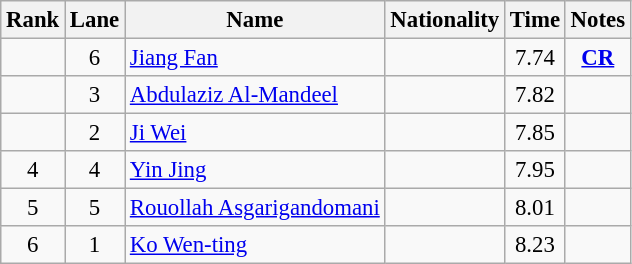<table class="wikitable sortable" style="text-align:center;font-size:95%">
<tr>
<th>Rank</th>
<th>Lane</th>
<th>Name</th>
<th>Nationality</th>
<th>Time</th>
<th>Notes</th>
</tr>
<tr>
<td></td>
<td>6</td>
<td align=left><a href='#'>Jiang Fan</a></td>
<td align=left></td>
<td>7.74</td>
<td><strong><a href='#'>CR</a></strong></td>
</tr>
<tr>
<td></td>
<td>3</td>
<td align=left><a href='#'>Abdulaziz Al-Mandeel</a></td>
<td align=left></td>
<td>7.82</td>
<td></td>
</tr>
<tr>
<td></td>
<td>2</td>
<td align=left><a href='#'>Ji Wei</a></td>
<td align=left></td>
<td>7.85</td>
<td></td>
</tr>
<tr>
<td>4</td>
<td>4</td>
<td align=left><a href='#'>Yin Jing</a></td>
<td align=left></td>
<td>7.95</td>
<td></td>
</tr>
<tr>
<td>5</td>
<td>5</td>
<td align=left><a href='#'>Rouollah Asgarigandomani</a></td>
<td align=left></td>
<td>8.01</td>
<td></td>
</tr>
<tr>
<td>6</td>
<td>1</td>
<td align=left><a href='#'>Ko Wen-ting</a></td>
<td align=left></td>
<td>8.23</td>
<td></td>
</tr>
</table>
